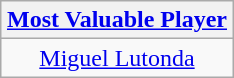<table class=wikitable style="text-align:center; margin:auto">
<tr>
<th><a href='#'>Most Valuable Player</a></th>
</tr>
<tr>
<td> <a href='#'>Miguel Lutonda</a></td>
</tr>
</table>
